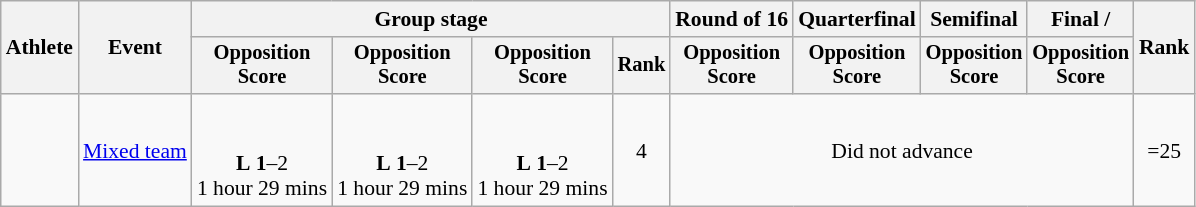<table class="wikitable" style="font-size:90%">
<tr>
<th rowspan=2>Athlete</th>
<th rowspan=2>Event</th>
<th colspan=4>Group stage</th>
<th>Round of 16</th>
<th>Quarterfinal</th>
<th>Semifinal</th>
<th>Final / </th>
<th rowspan=2>Rank</th>
</tr>
<tr style="font-size:95%">
<th>Opposition<br>Score</th>
<th>Opposition<br>Score</th>
<th>Opposition<br>Score</th>
<th>Rank</th>
<th>Opposition<br>Score</th>
<th>Opposition<br>Score</th>
<th>Opposition<br>Score</th>
<th>Opposition<br>Score</th>
</tr>
<tr align=center>
<td align=left><br></td>
<td align=left><a href='#'>Mixed team</a></td>
<td align=center><br><br><strong>L</strong> <strong>1</strong>–2<br>1 hour 29 mins</td>
<td align=center><br><br><strong>L</strong> <strong>1</strong>–2<br>1 hour 29 mins</td>
<td align=center><br><br><strong>L</strong> <strong>1</strong>–2<br>1 hour 29 mins</td>
<td align=center>4</td>
<td colspan="4" align=center>Did not advance</td>
<td align=center>=25</td>
</tr>
</table>
